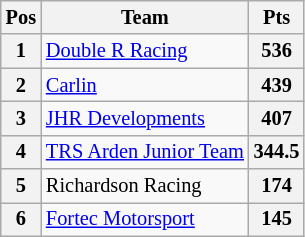<table class="wikitable" style="font-size: 85%">
<tr>
<th>Pos</th>
<th>Team</th>
<th>Pts</th>
</tr>
<tr>
<th>1</th>
<td><a href='#'>Double R Racing</a></td>
<th>536</th>
</tr>
<tr>
<th>2</th>
<td><a href='#'>Carlin</a></td>
<th>439</th>
</tr>
<tr>
<th>3</th>
<td><a href='#'>JHR Developments</a></td>
<th>407</th>
</tr>
<tr>
<th>4</th>
<td nowrap><a href='#'>TRS Arden Junior Team</a></td>
<th>344.5</th>
</tr>
<tr>
<th>5</th>
<td>Richardson Racing</td>
<th>174</th>
</tr>
<tr>
<th>6</th>
<td><a href='#'>Fortec Motorsport</a></td>
<th>145</th>
</tr>
</table>
